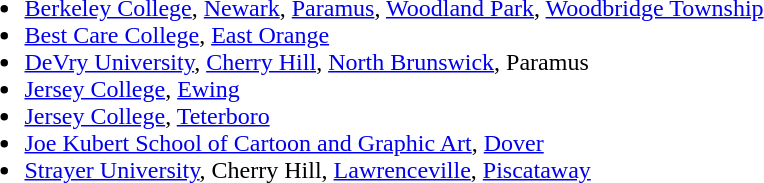<table width="100%">
<tr>
<td valign="top" width="50%"><br><ul><li><a href='#'>Berkeley College</a>, <a href='#'>Newark</a>, <a href='#'>Paramus</a>, <a href='#'>Woodland Park</a>, <a href='#'>Woodbridge Township</a></li><li><a href='#'>Best Care College</a>, <a href='#'>East Orange</a></li><li><a href='#'>DeVry University</a>, <a href='#'>Cherry Hill</a>, <a href='#'>North Brunswick</a>, Paramus</li><li><a href='#'>Jersey College</a>, <a href='#'>Ewing</a></li><li><a href='#'>Jersey College</a>, <a href='#'>Teterboro</a></li><li><a href='#'>Joe Kubert School of Cartoon and Graphic Art</a>, <a href='#'>Dover</a></li><li><a href='#'>Strayer University</a>, Cherry Hill, <a href='#'>Lawrenceville</a>, <a href='#'>Piscataway</a></li></ul></td>
</tr>
</table>
